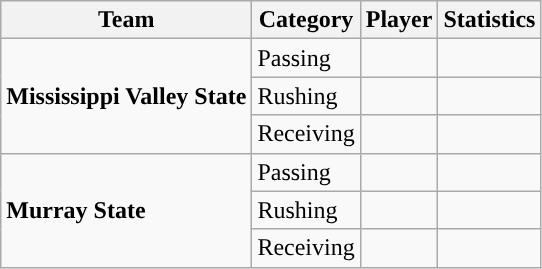<table class="wikitable" style="float: left;">
<tr>
<th>Team</th>
<th>Category</th>
<th>Player</th>
<th>Statistics</th>
</tr>
<tr>
<td rowspan=3><strong>Mississippi Valley State</strong></td>
<td>Passing</td>
<td> </td>
<td> </td>
</tr>
<tr>
<td>Rushing</td>
<td> </td>
<td> </td>
</tr>
<tr>
<td>Receiving</td>
<td> </td>
<td> </td>
</tr>
<tr>
<td rowspan=3><strong>Murray State</strong></td>
<td>Passing</td>
<td> </td>
<td> </td>
</tr>
<tr>
<td>Rushing</td>
<td> </td>
<td> </td>
</tr>
<tr>
<td>Receiving</td>
<td> </td>
<td> </td>
</tr>
</table>
